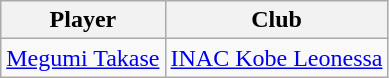<table class="wikitable">
<tr>
<th>Player</th>
<th>Club</th>
</tr>
<tr>
<td> <a href='#'>Megumi Takase</a></td>
<td><a href='#'>INAC Kobe Leonessa</a></td>
</tr>
</table>
